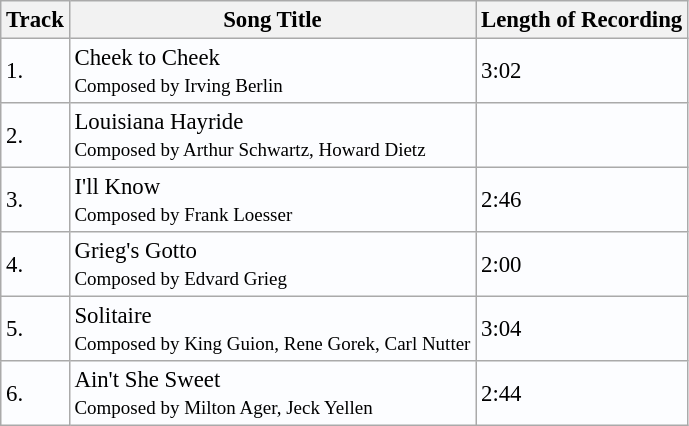<table class="wikitable" style="background:#fcfdff; font-size:95%;">
<tr>
<th>Track</th>
<th>Song Title</th>
<th>Length of Recording</th>
</tr>
<tr>
<td>1.</td>
<td>Cheek to Cheek<br><small>Composed by Irving Berlin</small></td>
<td>3:02</td>
</tr>
<tr>
<td>2.</td>
<td>Louisiana Hayride<br><small>Composed by Arthur Schwartz, Howard Dietz</small></td>
<td></td>
</tr>
<tr>
<td>3.</td>
<td>I'll Know<br><small>Composed by Frank Loesser</small></td>
<td>2:46</td>
</tr>
<tr>
<td>4.</td>
<td>Grieg's Gotto<br><small>Composed by Edvard Grieg</small></td>
<td>2:00</td>
</tr>
<tr>
<td>5.</td>
<td>Solitaire<br><small>Composed by King Guion, Rene Gorek, Carl Nutter</small></td>
<td>3:04</td>
</tr>
<tr>
<td>6.</td>
<td>Ain't She Sweet<br><small>Composed by Milton Ager, Jeck Yellen</small></td>
<td>2:44</td>
</tr>
</table>
